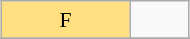<table class="wikitable" style="margin:0.5em auto; font-size:90%; line-height:1.25em;" width=10%;>
<tr>
<td style="background-color:#FFDF80;text-align:center;">F</td>
<td></td>
</tr>
<tr>
</tr>
</table>
